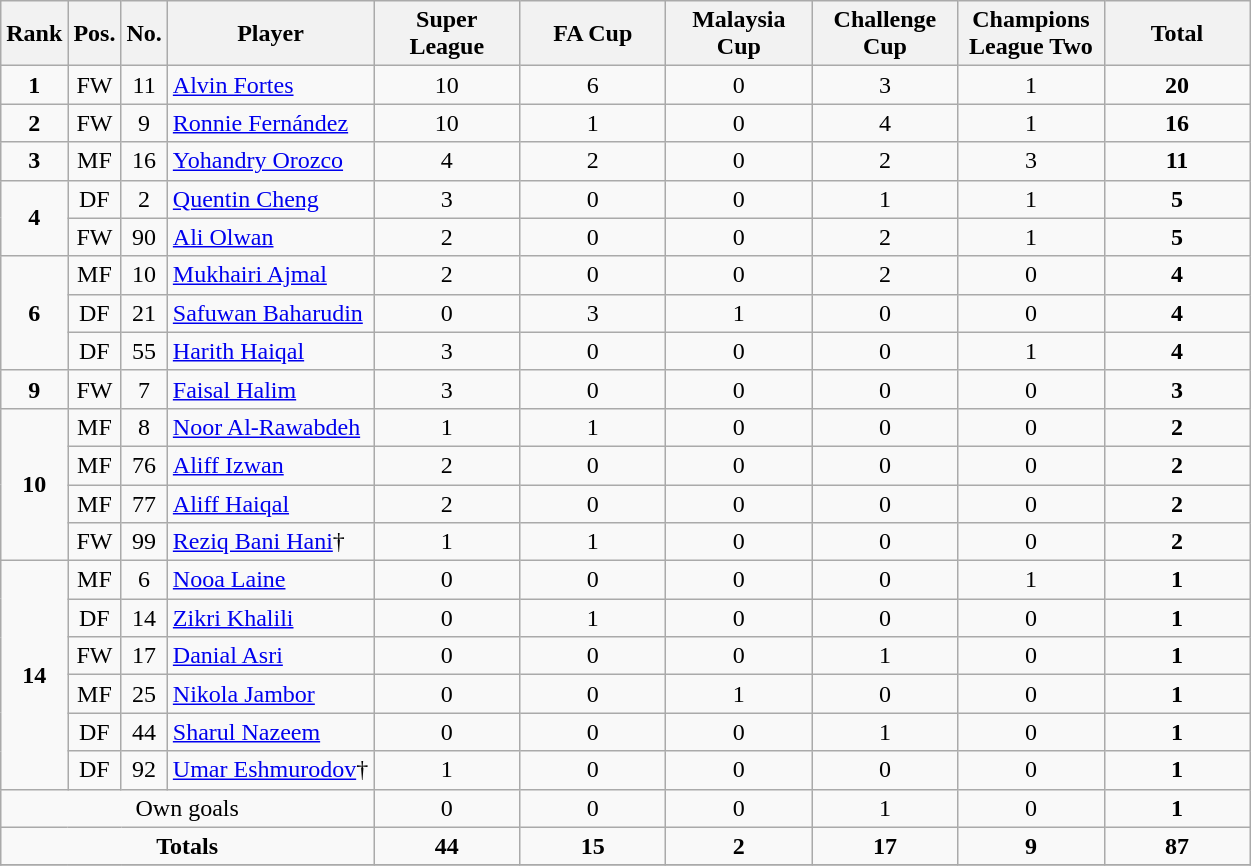<table class="wikitable sortable alternance" style="text-align:center">
<tr>
<th>Rank</th>
<th>Pos.</th>
<th>No.</th>
<th>Player</th>
<th width="90">Super League</th>
<th width="90">FA Cup</th>
<th width="90">Malaysia Cup</th>
<th width="90">Challenge Cup</th>
<th width="90">Champions League Two</th>
<th width="90">Total</th>
</tr>
<tr>
<td><strong>1</strong></td>
<td>FW</td>
<td>11</td>
<td align="left"> <a href='#'>Alvin Fortes</a></td>
<td>10</td>
<td>6</td>
<td>0</td>
<td>3</td>
<td>1</td>
<td><strong>20</strong></td>
</tr>
<tr>
<td><strong>2</strong></td>
<td>FW</td>
<td>9</td>
<td align="left"> <a href='#'>Ronnie Fernández</a></td>
<td>10</td>
<td>1</td>
<td>0</td>
<td>4</td>
<td>1</td>
<td><strong>16</strong></td>
</tr>
<tr>
<td><strong>3</strong></td>
<td>MF</td>
<td>16</td>
<td align="left"> <a href='#'>Yohandry Orozco</a></td>
<td>4</td>
<td>2</td>
<td>0</td>
<td>2</td>
<td>3</td>
<td><strong>11</strong></td>
</tr>
<tr>
<td rowspan="2"><strong>4</strong></td>
<td>DF</td>
<td>2</td>
<td align="left"> <a href='#'>Quentin Cheng</a></td>
<td>3</td>
<td>0</td>
<td>0</td>
<td>1</td>
<td>1</td>
<td><strong>5</strong></td>
</tr>
<tr>
<td>FW</td>
<td>90</td>
<td align="left"> <a href='#'>Ali Olwan</a></td>
<td>2</td>
<td>0</td>
<td>0</td>
<td>2</td>
<td>1</td>
<td><strong>5</strong></td>
</tr>
<tr>
<td rowspan="3"><strong>6</strong></td>
<td>MF</td>
<td>10</td>
<td align="left"> <a href='#'>Mukhairi Ajmal</a></td>
<td>2</td>
<td>0</td>
<td>0</td>
<td>2</td>
<td>0</td>
<td><strong>4</strong></td>
</tr>
<tr>
<td>DF</td>
<td>21</td>
<td align=left> <a href='#'>Safuwan Baharudin</a></td>
<td>0</td>
<td>3</td>
<td>1</td>
<td>0</td>
<td>0</td>
<td><strong>4</strong></td>
</tr>
<tr>
<td>DF</td>
<td>55</td>
<td align="left"> <a href='#'>Harith Haiqal</a></td>
<td>3</td>
<td>0</td>
<td>0</td>
<td>0</td>
<td>1</td>
<td><strong>4</strong></td>
</tr>
<tr>
<td><strong>9</strong></td>
<td>FW</td>
<td>7</td>
<td align="left"> <a href='#'>Faisal Halim</a></td>
<td>3</td>
<td>0</td>
<td>0</td>
<td>0</td>
<td>0</td>
<td><strong>3</strong></td>
</tr>
<tr>
<td rowspan="4"><strong>10</strong></td>
<td>MF</td>
<td>8</td>
<td align=left> <a href='#'>Noor Al-Rawabdeh</a></td>
<td>1</td>
<td>1</td>
<td>0</td>
<td>0</td>
<td>0</td>
<td><strong>2</strong></td>
</tr>
<tr>
<td>MF</td>
<td>76</td>
<td align="left"> <a href='#'>Aliff Izwan</a></td>
<td>2</td>
<td>0</td>
<td>0</td>
<td>0</td>
<td>0</td>
<td><strong>2</strong></td>
</tr>
<tr>
<td>MF</td>
<td>77</td>
<td align="left"> <a href='#'>Aliff Haiqal</a></td>
<td>2</td>
<td>0</td>
<td>0</td>
<td>0</td>
<td>0</td>
<td><strong>2</strong></td>
</tr>
<tr>
<td>FW</td>
<td>99</td>
<td align="left"> <a href='#'>Reziq Bani Hani</a>†</td>
<td>1</td>
<td>1</td>
<td>0</td>
<td>0</td>
<td>0</td>
<td><strong>2</strong></td>
</tr>
<tr>
<td rowspan="6"><strong>14</strong></td>
<td>MF</td>
<td>6</td>
<td align="left"> <a href='#'>Nooa Laine</a></td>
<td>0</td>
<td>0</td>
<td>0</td>
<td>0</td>
<td>1</td>
<td><strong>1</strong></td>
</tr>
<tr>
<td>DF</td>
<td>14</td>
<td align="left"> <a href='#'>Zikri Khalili</a></td>
<td>0</td>
<td>1</td>
<td>0</td>
<td>0</td>
<td>0</td>
<td><strong>1</strong></td>
</tr>
<tr>
<td>FW</td>
<td>17</td>
<td align="left"> <a href='#'>Danial Asri</a></td>
<td>0</td>
<td>0</td>
<td>0</td>
<td>1</td>
<td>0</td>
<td><strong>1</strong></td>
</tr>
<tr>
<td>MF</td>
<td>25</td>
<td align="left"> <a href='#'>Nikola Jambor</a></td>
<td>0</td>
<td>0</td>
<td>1</td>
<td>0</td>
<td>0</td>
<td><strong>1</strong></td>
</tr>
<tr>
<td>DF</td>
<td>44</td>
<td align="left"> <a href='#'>Sharul Nazeem</a></td>
<td>0</td>
<td>0</td>
<td>0</td>
<td>1</td>
<td>0</td>
<td><strong>1</strong></td>
</tr>
<tr>
<td>DF</td>
<td>92</td>
<td align="left"> <a href='#'>Umar Eshmurodov</a>†</td>
<td>1</td>
<td>0</td>
<td>0</td>
<td>0</td>
<td>0</td>
<td><strong>1</strong></td>
</tr>
<tr>
<td colspan="4">Own goals</td>
<td>0</td>
<td>0</td>
<td>0</td>
<td>1</td>
<td>0</td>
<td><strong>1</strong></td>
</tr>
<tr class="sortbottom">
<td colspan="4"><strong>Totals</strong></td>
<td><strong>44</strong></td>
<td><strong>15</strong></td>
<td><strong>2</strong></td>
<td><strong>17</strong></td>
<td><strong>9</strong></td>
<td><strong>87</strong></td>
</tr>
<tr>
</tr>
</table>
